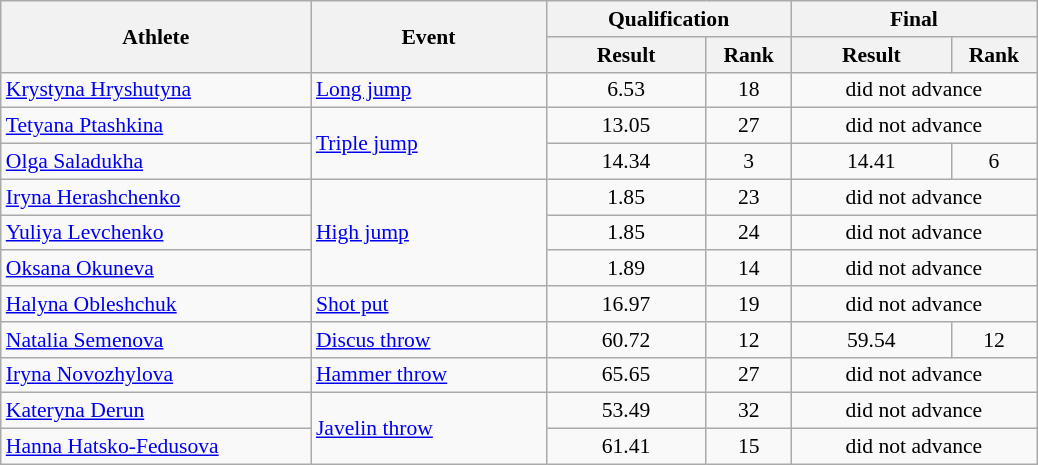<table class=wikitable style="font-size:90%;">
<tr>
<th rowspan="2" width=200>Athlete</th>
<th rowspan="2" width=150>Event</th>
<th colspan="2" width=150>Qualification</th>
<th colspan="2" width=150>Final</th>
</tr>
<tr>
<th width=100>Result</th>
<th width=50>Rank</th>
<th width=100>Result</th>
<th width=50>Rank</th>
</tr>
<tr style=text-align:center>
<td style=text-align:left><a href='#'>Krystyna Hryshutyna</a></td>
<td style=text-align:left><a href='#'>Long jump</a></td>
<td>6.53</td>
<td>18</td>
<td colspan=2>did not advance</td>
</tr>
<tr style=text-align:center>
<td style=text-align:left><a href='#'>Tetyana Ptashkina</a></td>
<td style=text-align:left rowspan=2><a href='#'>Triple jump</a></td>
<td>13.05</td>
<td>27</td>
<td colspan=2>did not advance</td>
</tr>
<tr style=text-align:center>
<td style=text-align:left><a href='#'>Olga Saladukha</a></td>
<td>14.34</td>
<td>3</td>
<td>14.41</td>
<td>6</td>
</tr>
<tr style=text-align:center>
<td style=text-align:left><a href='#'>Iryna Herashchenko</a></td>
<td style=text-align:left rowspan=3><a href='#'>High jump</a></td>
<td>1.85</td>
<td>23</td>
<td colspan=2>did not advance</td>
</tr>
<tr style=text-align:center>
<td style=text-align:left><a href='#'>Yuliya Levchenko</a></td>
<td>1.85</td>
<td>24</td>
<td colspan=2>did not advance</td>
</tr>
<tr style=text-align:center>
<td style=text-align:left><a href='#'>Oksana Okuneva</a></td>
<td>1.89</td>
<td>14</td>
<td colspan=2>did not advance</td>
</tr>
<tr style=text-align:center>
<td style=text-align:left><a href='#'>Halyna Obleshchuk</a></td>
<td style=text-align:left><a href='#'>Shot put</a></td>
<td>16.97</td>
<td>19</td>
<td colspan=2>did not advance</td>
</tr>
<tr style=text-align:center>
<td style=text-align:left><a href='#'>Natalia Semenova</a></td>
<td style=text-align:left><a href='#'>Discus throw</a></td>
<td>60.72</td>
<td>12</td>
<td>59.54</td>
<td>12</td>
</tr>
<tr style=text-align:center>
<td style=text-align:left><a href='#'>Iryna Novozhylova</a></td>
<td style=text-align:left><a href='#'>Hammer throw</a></td>
<td>65.65</td>
<td>27</td>
<td colspan=2>did not advance</td>
</tr>
<tr style=text-align:center>
<td style=text-align:left><a href='#'>Kateryna Derun</a></td>
<td style=text-align:left rowspan=2><a href='#'>Javelin throw</a></td>
<td>53.49</td>
<td>32</td>
<td colspan=2>did not advance</td>
</tr>
<tr style=text-align:center>
<td style=text-align:left><a href='#'>Hanna Hatsko-Fedusova</a></td>
<td>61.41 </td>
<td>15</td>
<td colspan=2>did not advance</td>
</tr>
</table>
